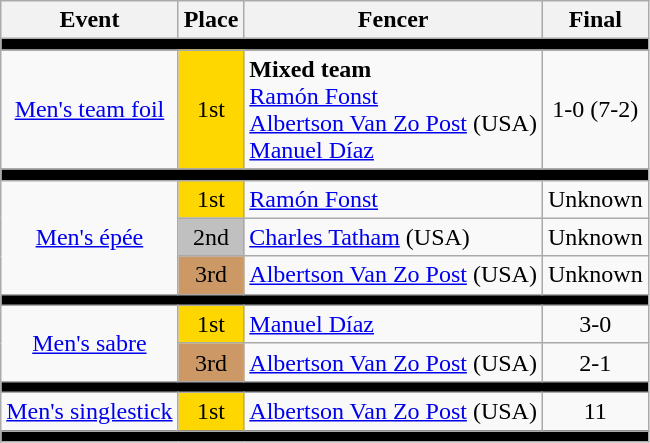<table class=wikitable>
<tr>
<th>Event</th>
<th>Place</th>
<th>Fencer</th>
<th>Final</th>
</tr>
<tr bgcolor=black>
<td colspan=4></td>
</tr>
<tr align=center>
<td><a href='#'>Men's team foil</a></td>
<td bgcolor=gold>1st</td>
<td align=left><strong>Mixed team</strong><br><a href='#'>Ramón Fonst</a><br><a href='#'>Albertson Van Zo Post</a> (USA)<br><a href='#'>Manuel Díaz</a></td>
<td>1-0 (7-2)</td>
</tr>
<tr bgcolor=black>
<td colspan=4></td>
</tr>
<tr align=center>
<td rowspan=3><a href='#'>Men's épée</a></td>
<td bgcolor=gold>1st</td>
<td align=left><a href='#'>Ramón Fonst</a></td>
<td>Unknown</td>
</tr>
<tr align=center>
<td bgcolor=silver>2nd</td>
<td align=left><a href='#'>Charles Tatham</a> (USA)</td>
<td>Unknown</td>
</tr>
<tr align=center>
<td bgcolor=cc9966>3rd</td>
<td align=left><a href='#'>Albertson Van Zo Post</a> (USA)</td>
<td>Unknown</td>
</tr>
<tr bgcolor=black>
<td colspan=4></td>
</tr>
<tr align=center>
<td rowspan=2><a href='#'>Men's sabre</a></td>
<td bgcolor=gold>1st</td>
<td align=left><a href='#'>Manuel Díaz</a></td>
<td>3-0</td>
</tr>
<tr align=center>
<td bgcolor=cc9966>3rd</td>
<td align=left><a href='#'>Albertson Van Zo Post</a> (USA)</td>
<td>2-1</td>
</tr>
<tr bgcolor=black>
<td colspan=4></td>
</tr>
<tr align=center>
<td><a href='#'>Men's singlestick</a></td>
<td bgcolor=gold>1st</td>
<td align=left><a href='#'>Albertson Van Zo Post</a> (USA)</td>
<td>11</td>
</tr>
<tr bgcolor=black>
<td colspan=4></td>
</tr>
</table>
